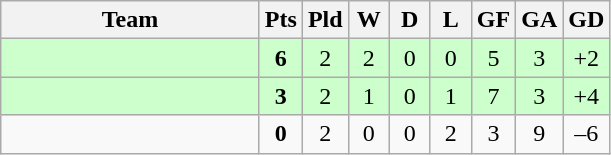<table class="wikitable" style="text-align: center;">
<tr>
<th width=165>Team</th>
<th width=20>Pts</th>
<th width=20>Pld</th>
<th width=20>W</th>
<th width=20>D</th>
<th width=20>L</th>
<th width=20>GF</th>
<th width=20>GA</th>
<th width=20>GD</th>
</tr>
<tr bgcolor=ccffcc>
<td style="text-align:left;"></td>
<td><strong>6</strong></td>
<td>2</td>
<td>2</td>
<td>0</td>
<td>0</td>
<td>5</td>
<td>3</td>
<td>+2</td>
</tr>
<tr bgcolor=ccffcc>
<td style="text-align:left;"></td>
<td><strong>3</strong></td>
<td>2</td>
<td>1</td>
<td>0</td>
<td>1</td>
<td>7</td>
<td>3</td>
<td>+4</td>
</tr>
<tr>
<td style="text-align:left;"></td>
<td><strong>0</strong></td>
<td>2</td>
<td>0</td>
<td>0</td>
<td>2</td>
<td>3</td>
<td>9</td>
<td>–6</td>
</tr>
</table>
